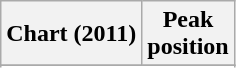<table class="wikitable plainrowheaders" style="text-align:center">
<tr>
<th scope="col">Chart (2011)</th>
<th scope="col">Peak<br> position</th>
</tr>
<tr>
</tr>
<tr>
</tr>
<tr>
</tr>
</table>
